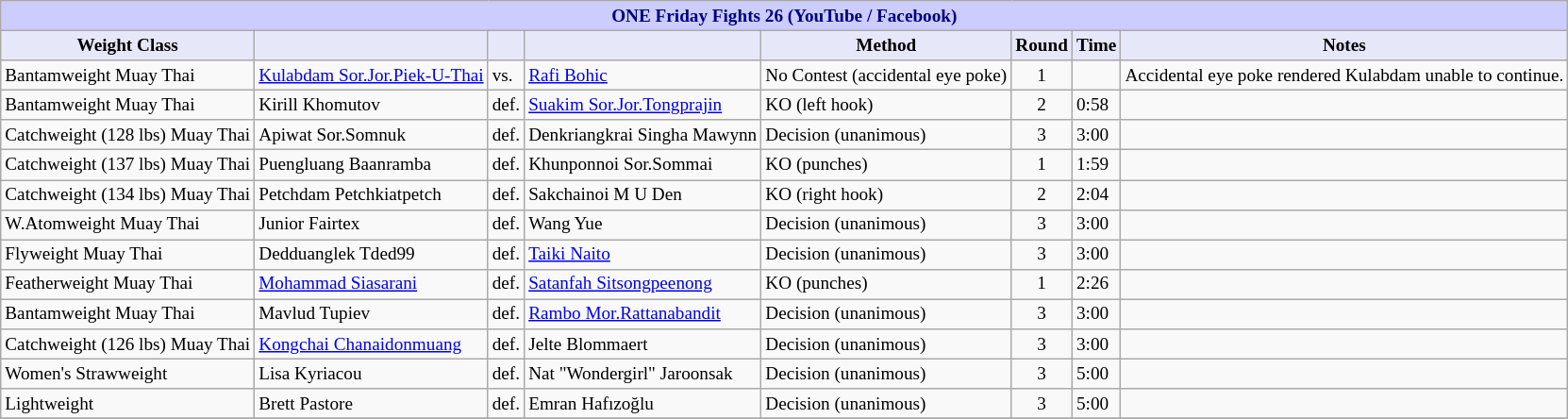<table class="wikitable" style="font-size: 80%;">
<tr>
<th colspan="8" style="background-color: #ccf; color: #000080; text-align: center;"><strong>ONE Friday Fights 26 (YouTube / Facebook)</strong></th>
</tr>
<tr>
<th colspan="1" style="background-color: #E6E8FA; color: #000000; text-align: center;">Weight Class</th>
<th colspan="1" style="background-color: #E6E8FA; color: #000000; text-align: center;"></th>
<th colspan="1" style="background-color: #E6E8FA; color: #000000; text-align: center;"></th>
<th colspan="1" style="background-color: #E6E8FA; color: #000000; text-align: center;"></th>
<th colspan="1" style="background-color: #E6E8FA; color: #000000; text-align: center;">Method</th>
<th colspan="1" style="background-color: #E6E8FA; color: #000000; text-align: center;">Round</th>
<th colspan="1" style="background-color: #E6E8FA; color: #000000; text-align: center;">Time</th>
<th colspan="1" style="background-color: #E6E8FA; color: #000000; text-align: center;">Notes</th>
</tr>
<tr>
<td>Bantamweight Muay Thai</td>
<td> <a href='#'>Kulabdam Sor.Jor.Piek-U-Thai</a></td>
<td>vs.</td>
<td> <a href='#'>Rafi Bohic</a></td>
<td>No Contest (accidental eye poke)</td>
<td align=center>1</td>
<td></td>
<td>Accidental eye poke rendered Kulabdam unable to continue.</td>
</tr>
<tr>
<td>Bantamweight Muay Thai</td>
<td> Kirill Khomutov</td>
<td>def.</td>
<td> <a href='#'>Suakim Sor.Jor.Tongprajin</a></td>
<td>KO (left hook)</td>
<td align=center>2</td>
<td>0:58</td>
<td></td>
</tr>
<tr>
<td>Catchweight (128 lbs) Muay Thai</td>
<td> Apiwat Sor.Somnuk</td>
<td>def.</td>
<td> Denkriangkrai Singha Mawynn</td>
<td>Decision (unanimous)</td>
<td align=center>3</td>
<td>3:00</td>
<td></td>
</tr>
<tr>
<td>Catchweight (137 lbs) Muay Thai</td>
<td> Puengluang Baanramba</td>
<td>def.</td>
<td> Khunponnoi Sor.Sommai</td>
<td>KO (punches)</td>
<td align=center>1</td>
<td>1:59</td>
<td></td>
</tr>
<tr>
<td>Catchweight (134 lbs) Muay Thai</td>
<td> Petchdam Petchkiatpetch</td>
<td>def.</td>
<td> Sakchainoi M U Den</td>
<td>KO (right hook)</td>
<td align=center>2</td>
<td>2:04</td>
<td></td>
</tr>
<tr>
<td>W.Atomweight Muay Thai</td>
<td> Junior Fairtex</td>
<td>def.</td>
<td> Wang Yue</td>
<td>Decision (unanimous)</td>
<td align=center>3</td>
<td>3:00</td>
<td></td>
</tr>
<tr>
<td>Flyweight Muay Thai</td>
<td> Dedduanglek Tded99</td>
<td>def.</td>
<td> <a href='#'>Taiki Naito</a></td>
<td>Decision (unanimous)</td>
<td align=center>3</td>
<td>3:00</td>
<td></td>
</tr>
<tr>
<td>Featherweight Muay Thai</td>
<td> <a href='#'>Mohammad Siasarani</a></td>
<td>def.</td>
<td> <a href='#'>Satanfah Sitsongpeenong</a></td>
<td>KO (punches)</td>
<td align=center>1</td>
<td>2:26</td>
<td></td>
</tr>
<tr>
<td>Bantamweight Muay Thai</td>
<td> Mavlud Tupiev</td>
<td>def.</td>
<td> <a href='#'>Rambo Mor.Rattanabandit</a></td>
<td>Decision (unanimous)</td>
<td align=center>3</td>
<td>3:00</td>
<td></td>
</tr>
<tr>
<td>Catchweight (126 lbs) Muay Thai</td>
<td> <a href='#'>Kongchai Chanaidonmuang</a></td>
<td>def.</td>
<td> Jelte Blommaert</td>
<td>Decision (unanimous)</td>
<td align=center>3</td>
<td>3:00</td>
<td></td>
</tr>
<tr>
<td>Women's Strawweight</td>
<td> Lisa Kyriacou</td>
<td>def.</td>
<td> Nat "Wondergirl" Jaroonsak</td>
<td>Decision (unanimous)</td>
<td align=center>3</td>
<td>5:00</td>
<td></td>
</tr>
<tr>
<td>Lightweight</td>
<td> Brett Pastore</td>
<td>def.</td>
<td> Emran Hafızoğlu</td>
<td>Decision (unanimous)</td>
<td align=center>3</td>
<td>5:00</td>
<td></td>
</tr>
<tr>
</tr>
</table>
